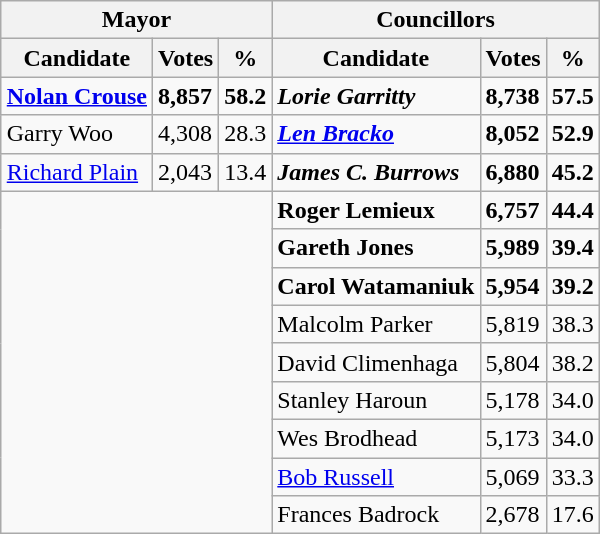<table class="wikitable collapsible collapsed" align="right">
<tr>
<th colspan=3>Mayor</th>
<th colspan=3>Councillors</th>
</tr>
<tr>
<th>Candidate</th>
<th>Votes</th>
<th>%</th>
<th>Candidate</th>
<th>Votes</th>
<th>%</th>
</tr>
<tr>
<td><strong><a href='#'>Nolan Crouse</a></strong></td>
<td><strong>8,857</strong></td>
<td><strong>58.2</strong></td>
<td><strong><em>Lorie Garritty</em></strong></td>
<td><strong>8,738</strong></td>
<td><strong>57.5</strong></td>
</tr>
<tr>
<td>Garry Woo</td>
<td>4,308</td>
<td>28.3</td>
<td><strong><em><a href='#'>Len Bracko</a></em></strong></td>
<td><strong>8,052</strong></td>
<td><strong>52.9</strong></td>
</tr>
<tr>
<td><a href='#'>Richard Plain</a></td>
<td>2,043</td>
<td>13.4</td>
<td><strong><em>James C. Burrows</em></strong></td>
<td><strong>6,880</strong></td>
<td><strong>45.2</strong></td>
</tr>
<tr>
<td rowspan=10 colspan=3></td>
<td><strong>Roger Lemieux</strong></td>
<td><strong>6,757</strong></td>
<td><strong>44.4</strong></td>
</tr>
<tr>
<td><strong>Gareth Jones</strong></td>
<td><strong>5,989</strong></td>
<td><strong>39.4</strong></td>
</tr>
<tr>
<td><strong>Carol Watamaniuk</strong></td>
<td><strong>5,954</strong></td>
<td><strong>39.2</strong></td>
</tr>
<tr>
<td>Malcolm Parker</td>
<td>5,819</td>
<td>38.3</td>
</tr>
<tr>
<td>David Climenhaga</td>
<td>5,804</td>
<td>38.2</td>
</tr>
<tr>
<td>Stanley Haroun</td>
<td>5,178</td>
<td>34.0</td>
</tr>
<tr>
<td>Wes Brodhead</td>
<td>5,173</td>
<td>34.0</td>
</tr>
<tr>
<td><a href='#'>Bob Russell</a></td>
<td>5,069</td>
<td>33.3</td>
</tr>
<tr>
<td>Frances Badrock</td>
<td>2,678</td>
<td>17.6</td>
</tr>
</table>
